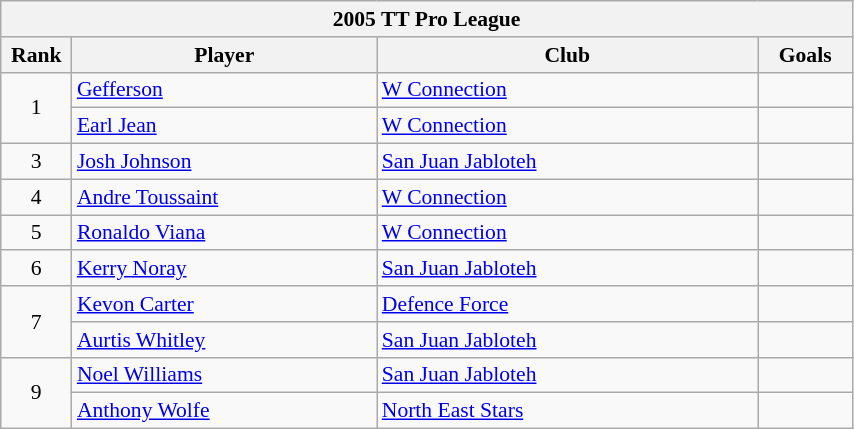<table class="collapsible wikitable collapsed" width=45%; style="font-size:90%;">
<tr>
<th colspan="4">2005 TT Pro League</th>
</tr>
<tr>
<th width=1%>Rank</th>
<th width=16%>Player</th>
<th width=20%>Club</th>
<th width=3%>Goals</th>
</tr>
<tr>
<td rowspan=2 align=center>1</td>
<td> <a href='#'>Gefferson</a></td>
<td><a href='#'>W Connection</a></td>
<td></td>
</tr>
<tr>
<td> <a href='#'>Earl Jean</a></td>
<td><a href='#'>W Connection</a></td>
<td></td>
</tr>
<tr>
<td rowspan=1 align=center>3</td>
<td> <a href='#'>Josh Johnson</a></td>
<td><a href='#'>San Juan Jabloteh</a></td>
<td></td>
</tr>
<tr>
<td rowspan=1 align=center>4</td>
<td> <a href='#'>Andre Toussaint</a></td>
<td><a href='#'>W Connection</a></td>
<td></td>
</tr>
<tr>
<td rowspan=1 align=center>5</td>
<td> <a href='#'>Ronaldo Viana</a></td>
<td><a href='#'>W Connection</a></td>
<td></td>
</tr>
<tr>
<td rowspan=1 align=center>6</td>
<td> <a href='#'>Kerry Noray</a></td>
<td><a href='#'>San Juan Jabloteh</a></td>
<td></td>
</tr>
<tr>
<td rowspan=2 align=center>7</td>
<td> <a href='#'>Kevon Carter</a></td>
<td><a href='#'>Defence Force</a></td>
<td></td>
</tr>
<tr>
<td> <a href='#'>Aurtis Whitley</a></td>
<td><a href='#'>San Juan Jabloteh</a></td>
<td></td>
</tr>
<tr>
<td rowspan=2 align=center>9</td>
<td> <a href='#'>Noel Williams</a></td>
<td><a href='#'>San Juan Jabloteh</a></td>
<td></td>
</tr>
<tr>
<td> <a href='#'>Anthony Wolfe</a></td>
<td><a href='#'>North East Stars</a></td>
<td></td>
</tr>
</table>
